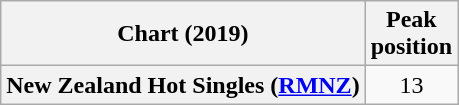<table class="wikitable plainrowheaders" style="text-align:center">
<tr>
<th scope="col">Chart (2019)</th>
<th scope="col">Peak<br>position</th>
</tr>
<tr>
<th scope="row">New Zealand Hot Singles (<a href='#'>RMNZ</a>)</th>
<td>13</td>
</tr>
</table>
